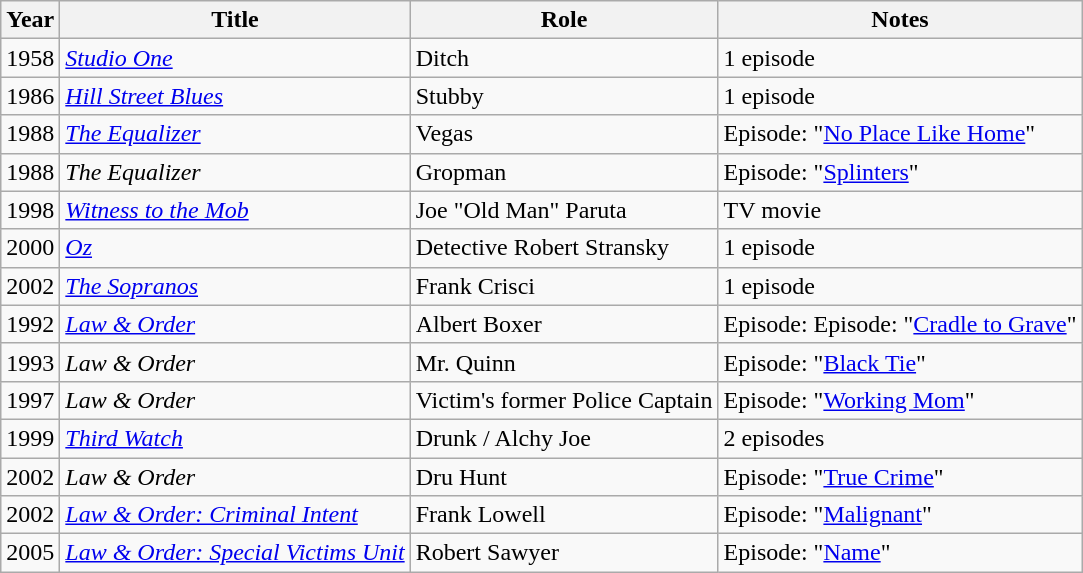<table class="wikitable sortable">
<tr>
<th>Year</th>
<th>Title</th>
<th>Role</th>
<th>Notes</th>
</tr>
<tr>
<td>1958</td>
<td><em><a href='#'>Studio One</a></em></td>
<td>Ditch</td>
<td>1 episode</td>
</tr>
<tr>
<td>1986</td>
<td><em><a href='#'>Hill Street Blues</a></em></td>
<td>Stubby</td>
<td>1 episode</td>
</tr>
<tr>
<td>1988</td>
<td><em><a href='#'>The Equalizer</a></em></td>
<td>Vegas</td>
<td>Episode: "<a href='#'>No Place Like Home</a>"</td>
</tr>
<tr>
<td>1988</td>
<td><em>The Equalizer</em></td>
<td>Gropman</td>
<td>Episode: "<a href='#'>Splinters</a>"</td>
</tr>
<tr>
<td>1998</td>
<td><em><a href='#'>Witness to the Mob</a></em></td>
<td>Joe "Old Man" Paruta</td>
<td>TV movie</td>
</tr>
<tr>
<td>2000</td>
<td><em><a href='#'>Oz</a></em></td>
<td>Detective Robert Stransky</td>
<td>1 episode</td>
</tr>
<tr>
<td>2002</td>
<td><em><a href='#'>The Sopranos</a></em></td>
<td>Frank Crisci</td>
<td>1 episode</td>
</tr>
<tr>
<td>1992</td>
<td><em><a href='#'>Law & Order</a></em></td>
<td>Albert Boxer</td>
<td>Episode: Episode: "<a href='#'>Cradle to Grave</a>"</td>
</tr>
<tr>
<td>1993</td>
<td><em>Law & Order</em></td>
<td>Mr. Quinn</td>
<td>Episode: "<a href='#'>Black Tie</a>"</td>
</tr>
<tr>
<td>1997</td>
<td><em>Law & Order</em></td>
<td>Victim's former Police Captain</td>
<td>Episode: "<a href='#'>Working Mom</a>"</td>
</tr>
<tr>
<td>1999</td>
<td><em><a href='#'>Third Watch</a></em></td>
<td>Drunk / Alchy Joe</td>
<td>2 episodes</td>
</tr>
<tr>
<td>2002</td>
<td><em>Law & Order</em></td>
<td>Dru Hunt</td>
<td>Episode: "<a href='#'>True Crime</a>"</td>
</tr>
<tr>
<td>2002</td>
<td><em><a href='#'>Law & Order: Criminal Intent</a></em></td>
<td>Frank Lowell</td>
<td>Episode: "<a href='#'>Malignant</a>"</td>
</tr>
<tr>
<td>2005</td>
<td><em><a href='#'>Law & Order: Special Victims Unit</a></em></td>
<td>Robert Sawyer</td>
<td>Episode: "<a href='#'>Name</a>"</td>
</tr>
</table>
